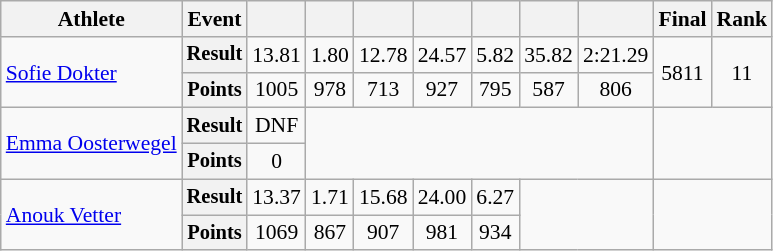<table class="wikitable" style="font-size:90%">
<tr>
<th>Athlete</th>
<th>Event</th>
<th></th>
<th></th>
<th></th>
<th></th>
<th></th>
<th></th>
<th></th>
<th>Final</th>
<th>Rank</th>
</tr>
<tr align="center">
<td rowspan="2" style="text-align:left"><a href='#'>Sofie Dokter</a></td>
<th style="font-size:95%">Result</th>
<td>13.81</td>
<td>1.80</td>
<td>12.78</td>
<td>24.57</td>
<td>5.82</td>
<td>35.82</td>
<td>2:21.29</td>
<td rowspan="2">5811</td>
<td rowspan="2">11</td>
</tr>
<tr align="center">
<th style="font-size:95%">Points</th>
<td>1005</td>
<td>978</td>
<td>713</td>
<td>927</td>
<td>795</td>
<td>587</td>
<td>806</td>
</tr>
<tr align="center">
<td rowspan="2" style="text-align:left"><a href='#'>Emma Oosterwegel</a></td>
<th style="font-size:95%">Result</th>
<td>DNF</td>
<td colspan=6 rowspan=2></td>
<td rowspan="2" colspan=2></td>
</tr>
<tr align="center">
<th style="font-size:95%">Points</th>
<td>0</td>
</tr>
<tr align="center">
<td rowspan="2" style="text-align:left"><a href='#'>Anouk Vetter</a></td>
<th style="font-size:95%">Result</th>
<td>13.37</td>
<td>1.71</td>
<td>15.68</td>
<td>24.00</td>
<td>6.27</td>
<td colspan=2 rowspan=2></td>
<td rowspan="2" colspan=2></td>
</tr>
<tr align="center">
<th style="font-size:95%">Points</th>
<td>1069</td>
<td>867</td>
<td>907</td>
<td>981</td>
<td>934</td>
</tr>
</table>
